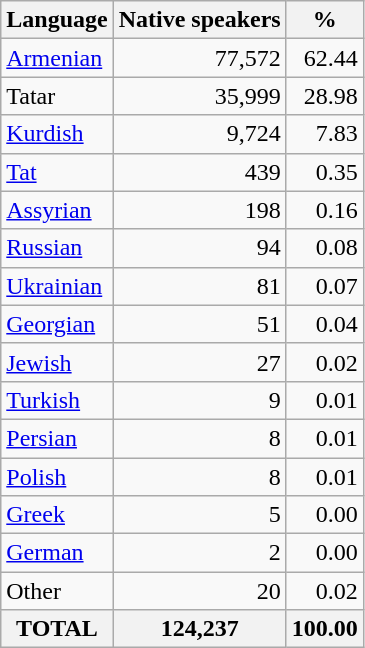<table class="wikitable sortable">
<tr>
<th>Language</th>
<th>Native speakers</th>
<th>%</th>
</tr>
<tr>
<td><a href='#'>Armenian</a></td>
<td align="right">77,572</td>
<td align="right">62.44</td>
</tr>
<tr>
<td>Tatar</td>
<td align="right">35,999</td>
<td align="right">28.98</td>
</tr>
<tr>
<td><a href='#'>Kurdish</a></td>
<td align="right">9,724</td>
<td align="right">7.83</td>
</tr>
<tr>
<td><a href='#'>Tat</a></td>
<td align="right">439</td>
<td align="right">0.35</td>
</tr>
<tr>
<td><a href='#'>Assyrian</a></td>
<td align="right">198</td>
<td align="right">0.16</td>
</tr>
<tr>
<td><a href='#'>Russian</a></td>
<td align="right">94</td>
<td align="right">0.08</td>
</tr>
<tr>
<td><a href='#'>Ukrainian</a></td>
<td align="right">81</td>
<td align="right">0.07</td>
</tr>
<tr>
<td><a href='#'>Georgian</a></td>
<td align="right">51</td>
<td align="right">0.04</td>
</tr>
<tr>
<td><a href='#'>Jewish</a></td>
<td align="right">27</td>
<td align="right">0.02</td>
</tr>
<tr>
<td><a href='#'>Turkish</a></td>
<td align="right">9</td>
<td align="right">0.01</td>
</tr>
<tr>
<td><a href='#'>Persian</a></td>
<td align="right">8</td>
<td align="right">0.01</td>
</tr>
<tr>
<td><a href='#'>Polish</a></td>
<td align="right">8</td>
<td align="right">0.01</td>
</tr>
<tr>
<td><a href='#'>Greek</a></td>
<td align="right">5</td>
<td align="right">0.00</td>
</tr>
<tr>
<td><a href='#'>German</a></td>
<td align="right">2</td>
<td align="right">0.00</td>
</tr>
<tr>
<td>Other</td>
<td align="right">20</td>
<td align="right">0.02</td>
</tr>
<tr>
<th>TOTAL</th>
<th>124,237</th>
<th>100.00</th>
</tr>
</table>
